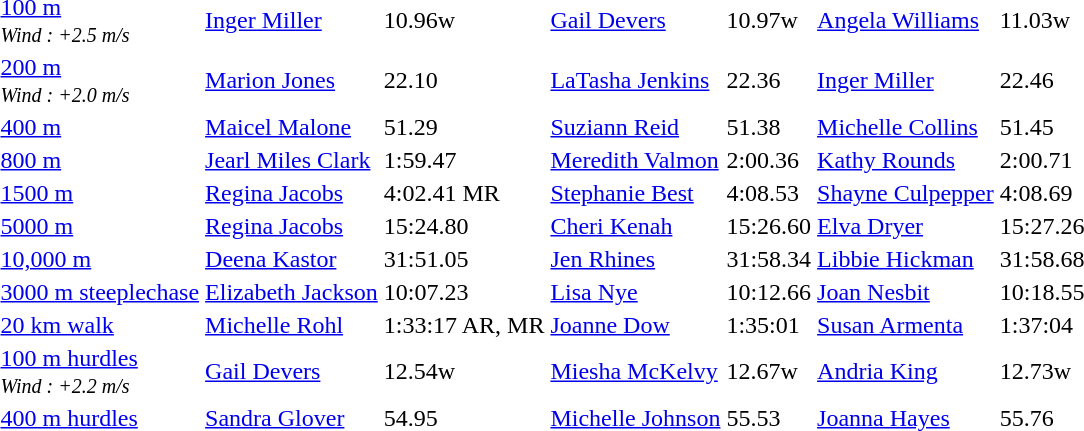<table>
<tr>
<td><a href='#'>100 m</a><br><small><em>Wind : +2.5 m/s</em></small></td>
<td><a href='#'>Inger Miller</a></td>
<td>10.96w</td>
<td><a href='#'>Gail Devers</a></td>
<td>10.97w</td>
<td><a href='#'>Angela Williams</a></td>
<td>11.03w</td>
</tr>
<tr>
<td><a href='#'>200 m</a><br><small><em>Wind : +2.0 m/s</em></small></td>
<td><a href='#'>Marion Jones</a></td>
<td>22.10</td>
<td><a href='#'>LaTasha Jenkins</a></td>
<td>22.36</td>
<td><a href='#'>Inger Miller</a></td>
<td>22.46</td>
</tr>
<tr>
<td><a href='#'>400 m</a></td>
<td><a href='#'>Maicel Malone</a></td>
<td>51.29</td>
<td><a href='#'>Suziann Reid</a></td>
<td>51.38</td>
<td><a href='#'>Michelle Collins</a></td>
<td>51.45</td>
</tr>
<tr>
<td><a href='#'>800 m</a></td>
<td><a href='#'>Jearl Miles Clark</a></td>
<td>1:59.47</td>
<td><a href='#'>Meredith Valmon</a></td>
<td>2:00.36</td>
<td><a href='#'>Kathy Rounds</a></td>
<td>2:00.71</td>
</tr>
<tr>
<td><a href='#'>1500 m</a></td>
<td><a href='#'>Regina Jacobs</a></td>
<td>4:02.41	MR</td>
<td><a href='#'>Stephanie Best</a></td>
<td>4:08.53</td>
<td><a href='#'>Shayne Culpepper</a></td>
<td>4:08.69</td>
</tr>
<tr>
<td><a href='#'>5000 m</a></td>
<td><a href='#'>Regina Jacobs</a></td>
<td>15:24.80</td>
<td><a href='#'>Cheri Kenah</a></td>
<td>15:26.60</td>
<td><a href='#'>Elva Dryer</a></td>
<td>15:27.26</td>
</tr>
<tr>
<td><a href='#'>10,000 m</a></td>
<td><a href='#'>Deena Kastor</a></td>
<td>31:51.05</td>
<td><a href='#'>Jen Rhines</a></td>
<td>31:58.34</td>
<td><a href='#'>Libbie Hickman</a></td>
<td>31:58.68</td>
</tr>
<tr>
<td><a href='#'>3000 m steeplechase</a></td>
<td><a href='#'>Elizabeth Jackson</a></td>
<td>10:07.23</td>
<td><a href='#'>Lisa Nye</a></td>
<td>10:12.66</td>
<td><a href='#'>Joan Nesbit</a></td>
<td>10:18.55</td>
</tr>
<tr>
<td><a href='#'>20 km walk</a></td>
<td><a href='#'>Michelle Rohl</a></td>
<td>1:33:17	AR, MR</td>
<td><a href='#'>Joanne Dow</a></td>
<td>1:35:01</td>
<td><a href='#'>Susan Armenta</a></td>
<td>1:37:04</td>
</tr>
<tr>
<td><a href='#'>100 m hurdles</a><br><small><em>Wind : +2.2 m/s</em></small></td>
<td><a href='#'>Gail Devers</a></td>
<td>12.54w</td>
<td><a href='#'>Miesha McKelvy</a></td>
<td>12.67w</td>
<td><a href='#'>Andria King</a></td>
<td>12.73w</td>
</tr>
<tr>
<td><a href='#'>400 m hurdles</a></td>
<td><a href='#'>Sandra Glover</a></td>
<td>54.95</td>
<td><a href='#'>Michelle Johnson</a></td>
<td>55.53</td>
<td><a href='#'>Joanna Hayes</a></td>
<td>55.76</td>
</tr>
</table>
